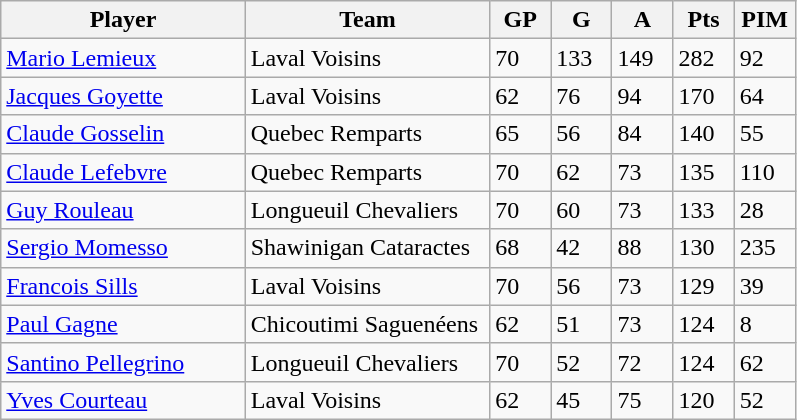<table class="wikitable">
<tr>
<th bgcolor="#DDDDFF" width="30%">Player</th>
<th bgcolor="#DDDDFF" width="30%">Team</th>
<th bgcolor="#DDDDFF" width="7.5%">GP</th>
<th bgcolor="#DDDDFF" width="7.5%">G</th>
<th bgcolor="#DDDDFF" width="7.5%">A</th>
<th bgcolor="#DDDDFF" width="7.5%">Pts</th>
<th bgcolor="#DDDDFF" width="7.5%">PIM</th>
</tr>
<tr>
<td><a href='#'>Mario Lemieux</a></td>
<td>Laval Voisins</td>
<td>70</td>
<td>133</td>
<td>149</td>
<td>282</td>
<td>92</td>
</tr>
<tr>
<td><a href='#'>Jacques Goyette</a></td>
<td>Laval Voisins</td>
<td>62</td>
<td>76</td>
<td>94</td>
<td>170</td>
<td>64</td>
</tr>
<tr>
<td><a href='#'>Claude Gosselin</a></td>
<td>Quebec Remparts</td>
<td>65</td>
<td>56</td>
<td>84</td>
<td>140</td>
<td>55</td>
</tr>
<tr>
<td><a href='#'>Claude Lefebvre</a></td>
<td>Quebec Remparts</td>
<td>70</td>
<td>62</td>
<td>73</td>
<td>135</td>
<td>110</td>
</tr>
<tr>
<td><a href='#'>Guy Rouleau</a></td>
<td>Longueuil Chevaliers</td>
<td>70</td>
<td>60</td>
<td>73</td>
<td>133</td>
<td>28</td>
</tr>
<tr>
<td><a href='#'>Sergio Momesso</a></td>
<td>Shawinigan Cataractes</td>
<td>68</td>
<td>42</td>
<td>88</td>
<td>130</td>
<td>235</td>
</tr>
<tr>
<td><a href='#'>Francois Sills</a></td>
<td>Laval Voisins</td>
<td>70</td>
<td>56</td>
<td>73</td>
<td>129</td>
<td>39</td>
</tr>
<tr>
<td><a href='#'>Paul Gagne</a></td>
<td>Chicoutimi Saguenéens</td>
<td>62</td>
<td>51</td>
<td>73</td>
<td>124</td>
<td>8</td>
</tr>
<tr>
<td><a href='#'>Santino Pellegrino</a></td>
<td>Longueuil Chevaliers</td>
<td>70</td>
<td>52</td>
<td>72</td>
<td>124</td>
<td>62</td>
</tr>
<tr>
<td><a href='#'>Yves Courteau</a></td>
<td>Laval Voisins</td>
<td>62</td>
<td>45</td>
<td>75</td>
<td>120</td>
<td>52</td>
</tr>
</table>
